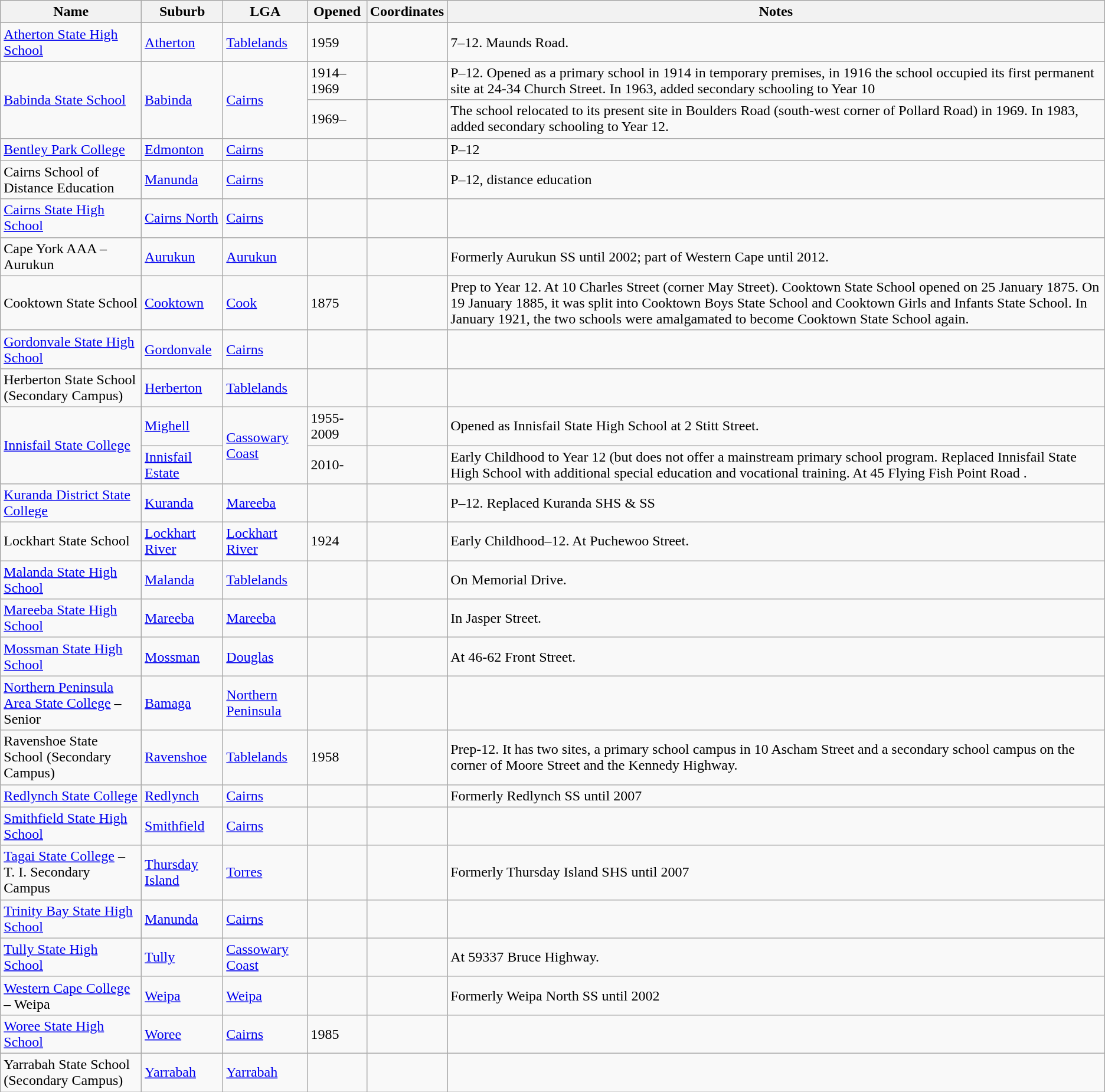<table class="wikitable sortable">
<tr>
<th>Name</th>
<th>Suburb</th>
<th>LGA</th>
<th>Opened</th>
<th>Coordinates</th>
<th>Notes</th>
</tr>
<tr>
<td><a href='#'>Atherton State High School</a></td>
<td><a href='#'>Atherton</a></td>
<td><a href='#'>Tablelands</a></td>
<td>1959</td>
<td></td>
<td>7–12. Maunds Road.</td>
</tr>
<tr>
<td rowspan="2"><a href='#'>Babinda State School</a></td>
<td rowspan="2"><a href='#'>Babinda</a></td>
<td rowspan="2"><a href='#'>Cairns</a></td>
<td>1914–1969</td>
<td></td>
<td>P–12. Opened as a primary school in 1914 in temporary premises, in 1916 the school occupied its first permanent site at 24-34 Church Street. In 1963, added secondary schooling to Year 10</td>
</tr>
<tr>
<td>1969–</td>
<td></td>
<td>The school relocated to its present site in Boulders Road (south-west corner of Pollard Road) in 1969. In 1983, added secondary schooling to Year 12.</td>
</tr>
<tr>
<td><a href='#'>Bentley Park College</a></td>
<td><a href='#'>Edmonton</a></td>
<td><a href='#'>Cairns</a></td>
<td></td>
<td></td>
<td>P–12</td>
</tr>
<tr>
<td>Cairns School of Distance Education</td>
<td><a href='#'>Manunda</a></td>
<td><a href='#'>Cairns</a></td>
<td></td>
<td></td>
<td>P–12, distance education</td>
</tr>
<tr>
<td><a href='#'>Cairns State High School</a></td>
<td><a href='#'>Cairns North</a></td>
<td><a href='#'>Cairns</a></td>
<td></td>
<td></td>
<td></td>
</tr>
<tr>
<td>Cape York AAA – Aurukun</td>
<td><a href='#'>Aurukun</a></td>
<td><a href='#'>Aurukun</a></td>
<td></td>
<td></td>
<td>Formerly Aurukun SS until 2002; part of Western Cape until 2012.</td>
</tr>
<tr>
<td>Cooktown State School</td>
<td><a href='#'>Cooktown</a></td>
<td><a href='#'>Cook</a></td>
<td>1875</td>
<td></td>
<td>Prep to Year 12. At 10 Charles Street (corner May Street). Cooktown State School opened on 25 January 1875. On 19 January 1885, it was split into Cooktown Boys State School and Cooktown Girls and Infants State School. In January 1921, the two schools were amalgamated to become Cooktown State School again.</td>
</tr>
<tr>
<td><a href='#'>Gordonvale State High School</a></td>
<td><a href='#'>Gordonvale</a></td>
<td><a href='#'>Cairns</a></td>
<td></td>
<td></td>
<td></td>
</tr>
<tr>
<td>Herberton State School (Secondary Campus)</td>
<td><a href='#'>Herberton</a></td>
<td><a href='#'>Tablelands</a></td>
<td></td>
<td></td>
<td></td>
</tr>
<tr>
<td rowspan="2"><a href='#'>Innisfail State College</a></td>
<td><a href='#'>Mighell</a></td>
<td rowspan="2"><a href='#'>Cassowary Coast</a></td>
<td>1955-2009</td>
<td></td>
<td>Opened as Innisfail State High School at 2 Stitt Street.</td>
</tr>
<tr>
<td><a href='#'>Innisfail Estate</a></td>
<td>2010-</td>
<td></td>
<td>Early Childhood to Year 12 (but does not offer a mainstream primary school program. Replaced Innisfail State High School with additional special education and vocational training. At 45 Flying Fish Point Road .</td>
</tr>
<tr>
<td><a href='#'>Kuranda District State College</a></td>
<td><a href='#'>Kuranda</a></td>
<td><a href='#'>Mareeba</a></td>
<td></td>
<td></td>
<td>P–12. Replaced Kuranda SHS & SS</td>
</tr>
<tr>
<td>Lockhart State School</td>
<td><a href='#'>Lockhart River</a></td>
<td><a href='#'>Lockhart River</a></td>
<td>1924</td>
<td></td>
<td>Early Childhood–12. At Puchewoo Street.</td>
</tr>
<tr>
<td><a href='#'>Malanda State High School</a></td>
<td><a href='#'>Malanda</a></td>
<td><a href='#'>Tablelands</a></td>
<td></td>
<td></td>
<td>On Memorial Drive.</td>
</tr>
<tr>
<td><a href='#'>Mareeba State High School</a></td>
<td><a href='#'>Mareeba</a></td>
<td><a href='#'>Mareeba</a></td>
<td></td>
<td></td>
<td>In Jasper Street.</td>
</tr>
<tr>
<td><a href='#'>Mossman State High School</a></td>
<td><a href='#'>Mossman</a></td>
<td><a href='#'>Douglas</a></td>
<td></td>
<td></td>
<td>At 46-62 Front Street.</td>
</tr>
<tr>
<td><a href='#'>Northern Peninsula Area State College</a> – Senior</td>
<td><a href='#'>Bamaga</a></td>
<td><a href='#'>Northern Peninsula</a></td>
<td></td>
<td></td>
<td></td>
</tr>
<tr>
<td>Ravenshoe State School (Secondary Campus)</td>
<td><a href='#'>Ravenshoe</a></td>
<td><a href='#'>Tablelands</a></td>
<td>1958</td>
<td></td>
<td>Prep-12. It has two sites, a primary school campus in 10 Ascham Street and a secondary school campus on the corner of Moore Street and the Kennedy Highway.</td>
</tr>
<tr>
<td><a href='#'>Redlynch State College</a></td>
<td><a href='#'>Redlynch</a></td>
<td><a href='#'>Cairns</a></td>
<td></td>
<td></td>
<td>Formerly Redlynch SS until 2007</td>
</tr>
<tr>
<td><a href='#'>Smithfield State High School</a></td>
<td><a href='#'>Smithfield</a></td>
<td><a href='#'>Cairns</a></td>
<td></td>
<td></td>
<td></td>
</tr>
<tr>
<td><a href='#'>Tagai State College</a> – T. I. Secondary Campus</td>
<td><a href='#'>Thursday Island</a></td>
<td><a href='#'>Torres</a></td>
<td></td>
<td></td>
<td>Formerly Thursday Island SHS until 2007</td>
</tr>
<tr>
<td><a href='#'>Trinity Bay State High School</a></td>
<td><a href='#'>Manunda</a></td>
<td><a href='#'>Cairns</a></td>
<td></td>
<td></td>
<td></td>
</tr>
<tr>
<td><a href='#'>Tully State High School</a></td>
<td><a href='#'>Tully</a></td>
<td><a href='#'>Cassowary Coast</a></td>
<td></td>
<td></td>
<td>At 59337 Bruce Highway.</td>
</tr>
<tr>
<td><a href='#'>Western Cape College</a> – Weipa</td>
<td><a href='#'>Weipa</a></td>
<td><a href='#'>Weipa</a></td>
<td></td>
<td></td>
<td>Formerly Weipa North SS until 2002</td>
</tr>
<tr>
<td><a href='#'>Woree State High School</a></td>
<td><a href='#'>Woree</a></td>
<td><a href='#'>Cairns</a></td>
<td>1985</td>
<td></td>
<td></td>
</tr>
<tr>
<td>Yarrabah State School (Secondary Campus)</td>
<td><a href='#'>Yarrabah</a></td>
<td><a href='#'>Yarrabah</a></td>
<td></td>
<td></td>
<td></td>
</tr>
</table>
